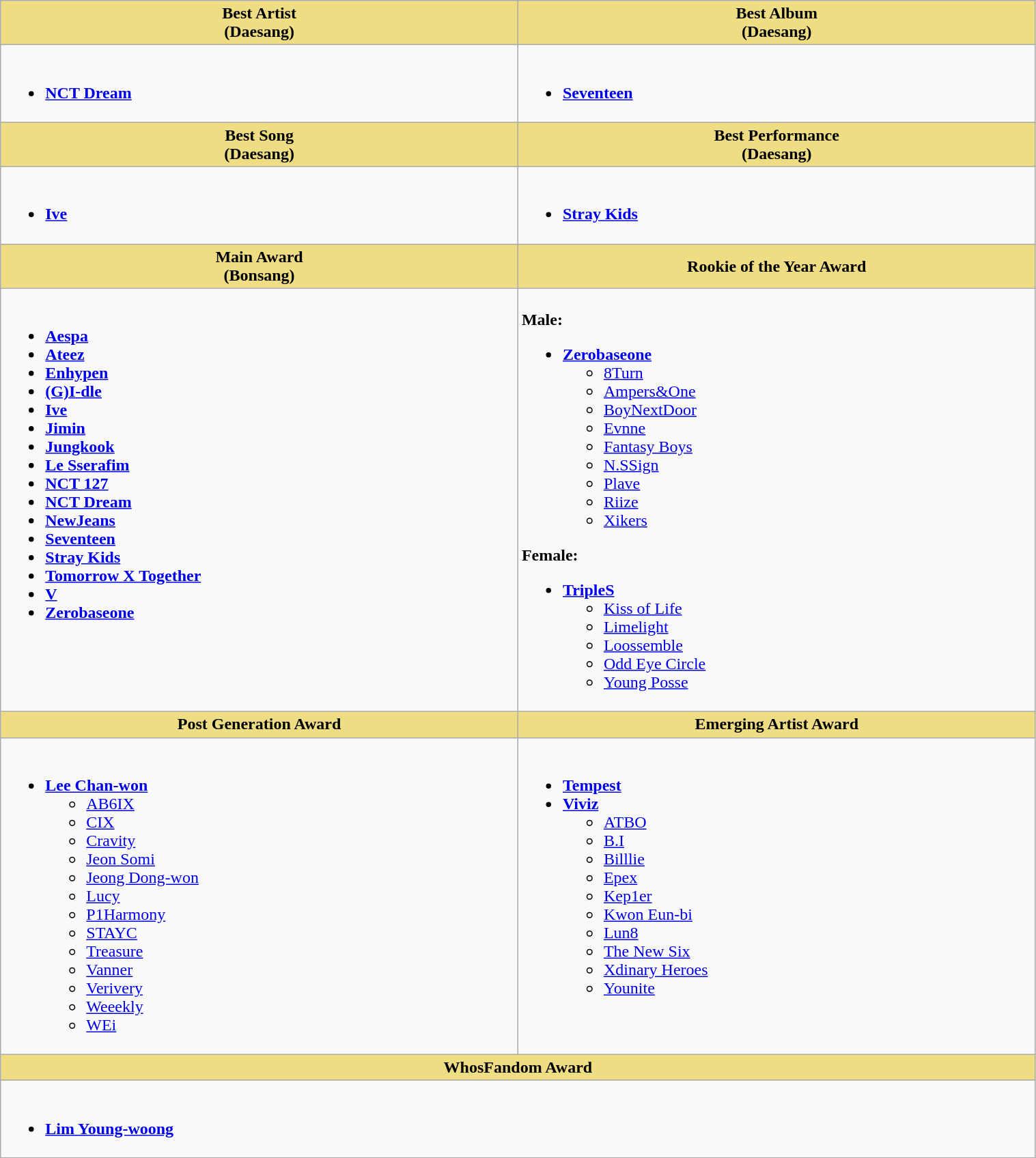<table class="wikitable" style="width:80%">
<tr>
<th scope="col" style="background:#EEDD82; width:40%">Best Artist<br>(Daesang)</th>
<th scope="col" style="background:#EEDD82; width:40%">Best Album<br>(Daesang)</th>
</tr>
<tr>
<td style="vertical-align:top"><br><ul><li><strong><a href='#'>NCT Dream</a></strong></li></ul></td>
<td style="vertical-align:top"><br><ul><li><strong><a href='#'>Seventeen</a></strong></li></ul></td>
</tr>
<tr>
<th scope="col" style="background:#EEDD82; width:40%">Best Song<br>(Daesang)</th>
<th scope="col" style="background:#EEDD82; width:40%">Best Performance<br>(Daesang)</th>
</tr>
<tr>
<td style="vertical-align:top"><br><ul><li><strong><a href='#'>Ive</a></strong></li></ul></td>
<td style="vertical-align:top"><br><ul><li><strong><a href='#'>Stray Kids</a></strong></li></ul></td>
</tr>
<tr>
<th scope="col" style="background:#EEDD82; width:40%">Main Award<br>(Bonsang)</th>
<th scope="col" style="background:#EEDD82; width:40%">Rookie of the Year Award</th>
</tr>
<tr>
<td style="vertical-align:top"><br><ul><li><strong><a href='#'>Aespa</a></strong></li><li><strong><a href='#'>Ateez</a></strong></li><li><strong><a href='#'>Enhypen</a></strong></li><li><strong><a href='#'>(G)I-dle</a></strong></li><li><strong><a href='#'>Ive</a></strong></li><li><strong><a href='#'>Jimin</a></strong></li><li><strong><a href='#'>Jungkook</a></strong></li><li><strong><a href='#'>Le Sserafim</a></strong></li><li><strong><a href='#'>NCT 127</a></strong></li><li><strong><a href='#'>NCT Dream</a></strong></li><li><strong><a href='#'>NewJeans</a></strong></li><li><strong><a href='#'>Seventeen</a></strong></li><li><strong><a href='#'>Stray Kids</a></strong></li><li><strong><a href='#'>Tomorrow X Together</a></strong></li><li><strong><a href='#'>V</a></strong></li><li><strong><a href='#'>Zerobaseone</a></strong></li></ul></td>
<td style="vertical-align:top"><br>

<strong>Male:</strong><ul><li><strong><a href='#'>Zerobaseone</a></strong><ul><li><a href='#'>8Turn</a></li><li><a href='#'>Ampers&One</a></li><li><a href='#'>BoyNextDoor</a></li><li><a href='#'>Evnne</a></li><li><a href='#'>Fantasy Boys</a></li><li><a href='#'>N.SSign</a></li><li><a href='#'>Plave</a></li><li><a href='#'>Riize</a></li><li><a href='#'>Xikers</a></li></ul></li></ul>
<strong>Female:</strong><ul><li><strong><a href='#'>TripleS</a></strong><ul><li><a href='#'>Kiss of Life</a></li><li><a href='#'>Limelight</a></li><li><a href='#'>Loossemble</a></li><li><a href='#'>Odd Eye Circle</a></li><li><a href='#'>Young Posse</a></li></ul></li></ul></td>
</tr>
<tr>
<th scope="col" style="background:#EEDD82; width:40%">Post Generation Award</th>
<th scope="col" style="background:#EEDD82; width:40%">Emerging Artist Award</th>
</tr>
<tr>
<td style="vertical-align:top"><br><ul><li><strong><a href='#'>Lee Chan-won</a></strong><ul><li><a href='#'>AB6IX</a></li><li><a href='#'>CIX</a></li><li><a href='#'>Cravity</a></li><li><a href='#'>Jeon Somi</a></li><li><a href='#'>Jeong Dong-won</a></li><li><a href='#'>Lucy</a></li><li><a href='#'>P1Harmony</a></li><li><a href='#'>STAYC</a></li><li><a href='#'>Treasure</a></li><li><a href='#'>Vanner</a></li><li><a href='#'>Verivery</a></li><li><a href='#'>Weeekly</a></li><li><a href='#'>WEi</a></li></ul></li></ul></td>
<td style="vertical-align:top"><br><ul><li><strong><a href='#'>Tempest</a></strong></li><li><strong><a href='#'>Viviz</a></strong><ul><li><a href='#'>ATBO</a></li><li><a href='#'>B.I</a></li><li><a href='#'>Billlie</a></li><li><a href='#'>Epex</a></li><li><a href='#'>Kep1er</a></li><li><a href='#'>Kwon Eun-bi</a></li><li><a href='#'>Lun8</a></li><li><a href='#'>The New Six</a></li><li><a href='#'>Xdinary Heroes</a></li><li><a href='#'>Younite</a></li></ul></li></ul></td>
</tr>
<tr>
<th scope="col" style="background:#EEDD82; width:40%" colspan="2">WhosFandom Award</th>
</tr>
<tr>
<td style="vertical-align:top" colspan="2"><br><ul><li><strong><a href='#'>Lim Young-woong</a></strong></li></ul></td>
</tr>
</table>
